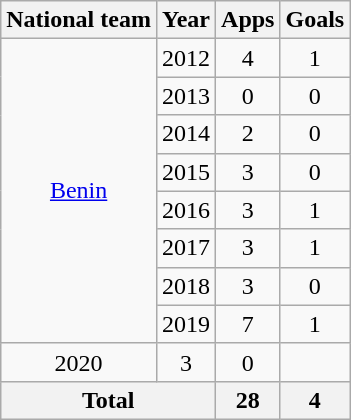<table class="wikitable" style="text-align:center">
<tr>
<th>National team</th>
<th>Year</th>
<th>Apps</th>
<th>Goals</th>
</tr>
<tr>
<td rowspan="8"><a href='#'>Benin</a></td>
<td>2012</td>
<td>4</td>
<td>1</td>
</tr>
<tr>
<td>2013</td>
<td>0</td>
<td>0</td>
</tr>
<tr>
<td>2014</td>
<td>2</td>
<td>0</td>
</tr>
<tr>
<td>2015</td>
<td>3</td>
<td>0</td>
</tr>
<tr>
<td>2016</td>
<td>3</td>
<td>1</td>
</tr>
<tr>
<td>2017</td>
<td>3</td>
<td>1</td>
</tr>
<tr>
<td>2018</td>
<td>3</td>
<td>0</td>
</tr>
<tr>
<td>2019</td>
<td>7</td>
<td>1</td>
</tr>
<tr>
<td>2020</td>
<td>3</td>
<td>0</td>
</tr>
<tr>
<th colspan="2">Total</th>
<th>28</th>
<th>4</th>
</tr>
</table>
